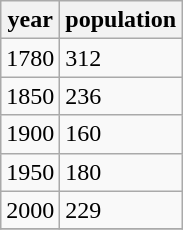<table class="wikitable">
<tr>
<th>year</th>
<th>population</th>
</tr>
<tr>
<td>1780</td>
<td>312</td>
</tr>
<tr>
<td>1850</td>
<td>236</td>
</tr>
<tr>
<td>1900</td>
<td>160</td>
</tr>
<tr>
<td>1950</td>
<td>180</td>
</tr>
<tr>
<td>2000</td>
<td>229</td>
</tr>
<tr>
</tr>
</table>
